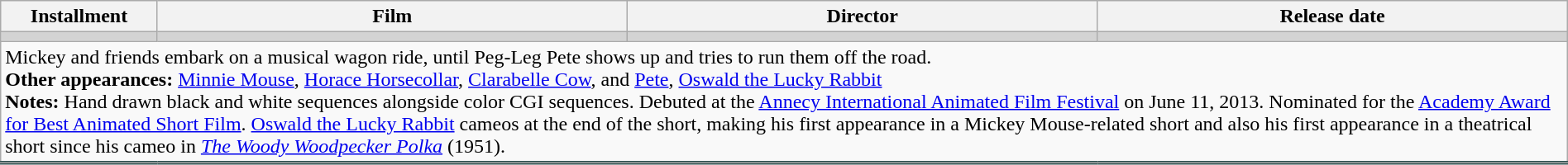<table class="wikitable" width="100%">
<tr>
<th width="10%">Installment</th>
<th width="30%">Film</th>
<th width="30%">Director</th>
<th width="30%">Release date</th>
</tr>
<tr>
<td style="background-color: #D3D3D3"></td>
<td style="background-color: #D3D3D3"></td>
<td style="background-color: #D3D3D3"></td>
<td style="background-color: #D3D3D3"></td>
</tr>
<tr style="border-bottom: 3px solid #2F4F4F;">
<td colspan="4">Mickey and friends embark on a musical wagon ride, until Peg-Leg Pete shows up and tries to run them off the road.<br><strong>Other appearances:</strong> <a href='#'>Minnie Mouse</a>, <a href='#'>Horace Horsecollar</a>, <a href='#'>Clarabelle Cow</a>, and <a href='#'>Pete</a>, <a href='#'>Oswald the Lucky Rabbit</a><br><strong>Notes:</strong> Hand drawn black and white sequences alongside color CGI sequences. Debuted at the <a href='#'>Annecy International Animated Film Festival</a> on June 11, 2013. Nominated for the <a href='#'>Academy Award for Best Animated Short Film</a>. <a href='#'>Oswald the Lucky Rabbit</a> cameos at the end of the short, making his first appearance in a Mickey Mouse-related short and also his first appearance in a theatrical short since his cameo in <em><a href='#'>The Woody Woodpecker Polka</a></em> (1951).</td>
</tr>
<tr>
</tr>
</table>
